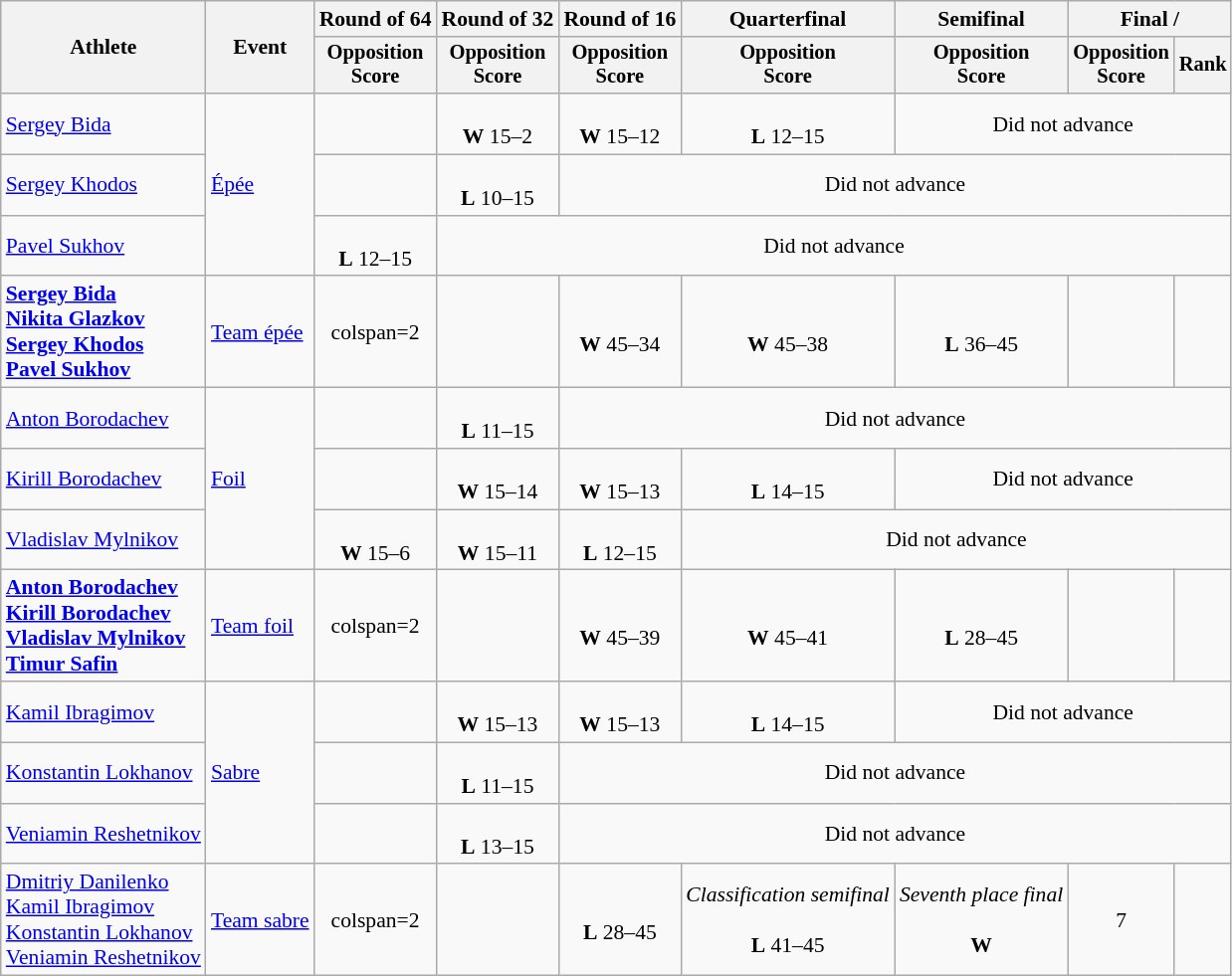<table class="wikitable" style="text-align:center; font-size:90%">
<tr>
<th rowspan=2>Athlete</th>
<th rowspan=2>Event</th>
<th>Round of 64</th>
<th>Round of 32</th>
<th>Round of 16</th>
<th>Quarterfinal</th>
<th>Semifinal</th>
<th colspan=2>Final / </th>
</tr>
<tr style="font-size:95%">
<th>Opposition <br> Score</th>
<th>Opposition <br> Score</th>
<th>Opposition <br> Score</th>
<th>Opposition <br> Score</th>
<th>Opposition <br> Score</th>
<th>Opposition <br> Score</th>
<th>Rank</th>
</tr>
<tr>
<td align=left><a href='#'>Sergey Bida</a></td>
<td align=left rowspan=3><a href='#'>Épée</a></td>
<td></td>
<td><br><strong>W</strong> 15–2</td>
<td><br><strong>W</strong> 15–12</td>
<td><br><strong>L</strong> 12–15</td>
<td colspan=3>Did not advance</td>
</tr>
<tr>
<td align=left><a href='#'>Sergey Khodos</a></td>
<td></td>
<td><br><strong>L</strong> 10–15</td>
<td colspan=5>Did not advance</td>
</tr>
<tr>
<td align=left><a href='#'>Pavel Sukhov</a></td>
<td><br><strong>L</strong> 12–15</td>
<td colspan=6>Did not advance</td>
</tr>
<tr>
<td align=left><strong><a href='#'>Sergey Bida</a><br><a href='#'>Nikita Glazkov</a><br><a href='#'>Sergey Khodos</a><br><a href='#'>Pavel Sukhov</a></strong></td>
<td align=left><a href='#'>Team épée</a></td>
<td>colspan=2 </td>
<td></td>
<td><br><strong>W</strong> 45–34</td>
<td><br><strong>W</strong> 45–38</td>
<td><br><strong>L</strong> 36–45</td>
<td></td>
</tr>
<tr>
<td align=left><a href='#'>Anton Borodachev</a></td>
<td align=left rowspan=3><a href='#'>Foil</a></td>
<td></td>
<td><br><strong>L</strong> 11–15</td>
<td colspan=5>Did not advance</td>
</tr>
<tr>
<td align=left><a href='#'>Kirill Borodachev</a></td>
<td></td>
<td><br><strong>W</strong> 15–14</td>
<td><br><strong>W</strong> 15–13</td>
<td><br><strong>L</strong> 14–15</td>
<td colspan=3>Did not advance</td>
</tr>
<tr>
<td align=left><a href='#'>Vladislav Mylnikov</a></td>
<td><br><strong>W</strong> 15–6</td>
<td><br><strong>W</strong> 15–11</td>
<td><br><strong>L</strong> 12–15</td>
<td colspan=4>Did not advance</td>
</tr>
<tr>
<td align=left><strong><a href='#'>Anton Borodachev</a><br><a href='#'>Kirill Borodachev</a><br><a href='#'>Vladislav Mylnikov</a><br><a href='#'>Timur Safin</a></strong></td>
<td align=left><a href='#'>Team foil</a></td>
<td>colspan=2 </td>
<td></td>
<td><br><strong>W</strong> 45–39</td>
<td><br><strong>W</strong> 45–41</td>
<td><br><strong>L</strong> 28–45</td>
<td></td>
</tr>
<tr>
<td align=left><a href='#'>Kamil Ibragimov</a></td>
<td align=left rowspan=3><a href='#'>Sabre</a></td>
<td></td>
<td><br><strong>W</strong> 15–13</td>
<td><br><strong>W</strong> 15–13</td>
<td><br><strong>L</strong> 14–15</td>
<td colspan=3>Did not advance</td>
</tr>
<tr>
<td align=left><a href='#'>Konstantin Lokhanov</a></td>
<td></td>
<td><br><strong>L</strong> 11–15</td>
<td colspan=5>Did not advance</td>
</tr>
<tr>
<td align=left><a href='#'>Veniamin Reshetnikov</a></td>
<td></td>
<td><br><strong>L</strong> 13–15</td>
<td colspan=5>Did not advance</td>
</tr>
<tr>
<td align=left><a href='#'>Dmitriy Danilenko</a><br><a href='#'>Kamil Ibragimov</a><br><a href='#'>Konstantin Lokhanov</a><br><a href='#'>Veniamin Reshetnikov</a></td>
<td align=left><a href='#'>Team sabre</a></td>
<td>colspan=2 </td>
<td></td>
<td><br><strong>L</strong> 28–45</td>
<td><em>Classification semifinal</em><br><br><strong>L</strong> 41–45</td>
<td><em>Seventh place final</em><br><br><strong>W</strong> </td>
<td>7</td>
</tr>
</table>
